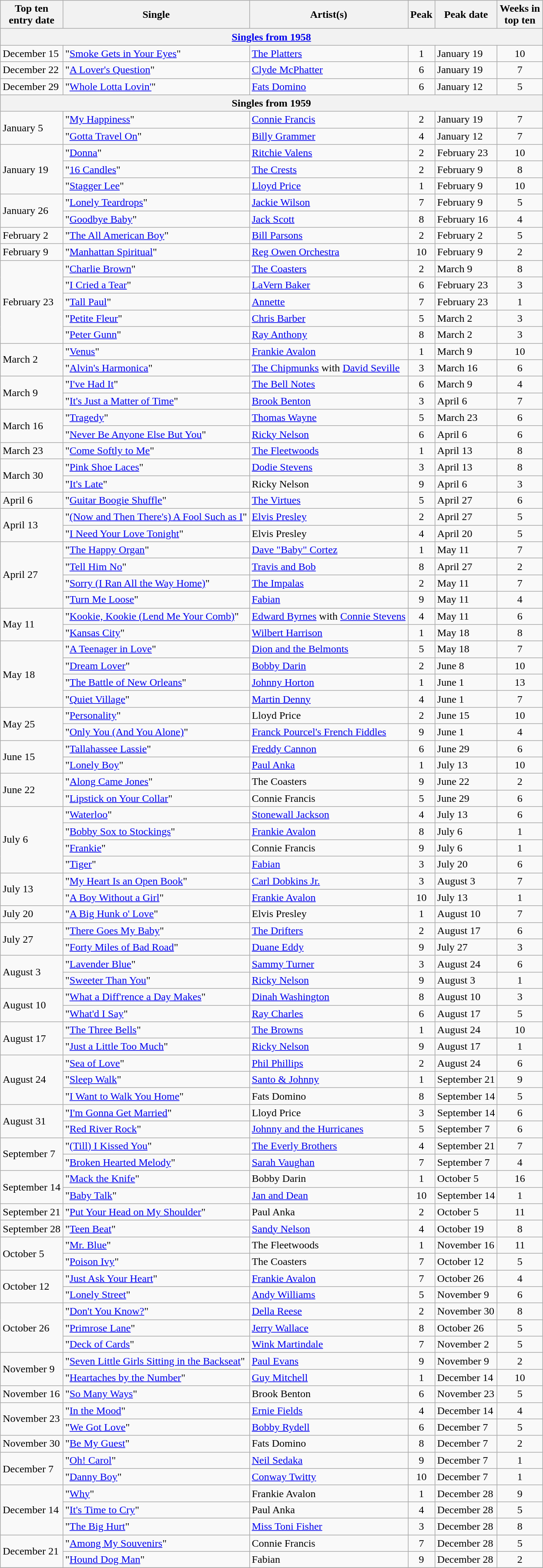<table class="plainrowheaders sortable wikitable">
<tr>
<th>Top ten<br>entry date</th>
<th>Single</th>
<th>Artist(s)</th>
<th>Peak</th>
<th>Peak date</th>
<th data-sort-type="number">Weeks in<br>top ten</th>
</tr>
<tr>
<th colspan=6><a href='#'>Singles from 1958</a></th>
</tr>
<tr>
<td>December 15</td>
<td>"<a href='#'>Smoke Gets in Your Eyes</a>"</td>
<td><a href='#'>The Platters</a></td>
<td align=center>1</td>
<td>January 19</td>
<td align="center">10</td>
</tr>
<tr>
<td>December 22</td>
<td>"<a href='#'>A Lover's Question</a>"</td>
<td><a href='#'>Clyde McPhatter</a></td>
<td align=center>6</td>
<td>January 19</td>
<td align="center">7</td>
</tr>
<tr>
<td>December 29</td>
<td>"<a href='#'>Whole Lotta Lovin'</a>"</td>
<td><a href='#'>Fats Domino</a></td>
<td align=center>6</td>
<td>January 12</td>
<td align="center">5</td>
</tr>
<tr>
<th colspan=6>Singles from 1959</th>
</tr>
<tr>
<td rowspan="2">January 5</td>
<td>"<a href='#'>My Happiness</a>"</td>
<td><a href='#'>Connie Francis</a></td>
<td align=center>2</td>
<td>January 19</td>
<td align="center">7</td>
</tr>
<tr>
<td>"<a href='#'>Gotta Travel On</a>"</td>
<td><a href='#'>Billy Grammer</a></td>
<td align=center>4</td>
<td>January 12</td>
<td align="center">7</td>
</tr>
<tr>
<td rowspan="3">January 19</td>
<td>"<a href='#'>Donna</a>"</td>
<td><a href='#'>Ritchie Valens</a></td>
<td align=center>2</td>
<td>February 23</td>
<td align="center">10</td>
</tr>
<tr>
<td>"<a href='#'>16 Candles</a>"</td>
<td><a href='#'>The Crests</a></td>
<td align=center>2</td>
<td>February 9</td>
<td align="center">8</td>
</tr>
<tr>
<td>"<a href='#'>Stagger Lee</a>"</td>
<td><a href='#'>Lloyd Price</a></td>
<td align=center>1</td>
<td>February 9</td>
<td align="center">10</td>
</tr>
<tr>
<td rowspan="2">January 26</td>
<td>"<a href='#'>Lonely Teardrops</a>"</td>
<td><a href='#'>Jackie Wilson</a></td>
<td align=center>7</td>
<td>February 9</td>
<td align="center">5</td>
</tr>
<tr>
<td>"<a href='#'>Goodbye Baby</a>"</td>
<td><a href='#'>Jack Scott</a></td>
<td align=center>8</td>
<td>February 16</td>
<td align="center">4</td>
</tr>
<tr>
<td>February 2</td>
<td>"<a href='#'>The All American Boy</a>"</td>
<td><a href='#'>Bill Parsons</a></td>
<td align=center>2</td>
<td>February 2</td>
<td align="center">5</td>
</tr>
<tr>
<td>February 9</td>
<td>"<a href='#'>Manhattan Spiritual</a>"</td>
<td><a href='#'>Reg Owen Orchestra</a></td>
<td align=center>10</td>
<td>February 9</td>
<td align="center">2</td>
</tr>
<tr>
<td rowspan="5">February 23</td>
<td>"<a href='#'>Charlie Brown</a>"</td>
<td><a href='#'>The Coasters</a></td>
<td align=center>2</td>
<td>March 9</td>
<td align="center">8</td>
</tr>
<tr>
<td>"<a href='#'>I Cried a Tear</a>"</td>
<td><a href='#'>LaVern Baker</a></td>
<td align=center>6</td>
<td>February 23</td>
<td align="center">3</td>
</tr>
<tr>
<td>"<a href='#'>Tall Paul</a>"</td>
<td><a href='#'>Annette</a></td>
<td align=center>7</td>
<td>February 23</td>
<td align="center">1</td>
</tr>
<tr>
<td>"<a href='#'>Petite Fleur</a>"</td>
<td><a href='#'>Chris Barber</a></td>
<td align=center>5</td>
<td>March 2</td>
<td align="center">3</td>
</tr>
<tr>
<td>"<a href='#'>Peter Gunn</a>"</td>
<td><a href='#'>Ray Anthony</a></td>
<td align=center>8</td>
<td>March 2</td>
<td align="center">3</td>
</tr>
<tr>
<td rowspan="2">March 2</td>
<td>"<a href='#'>Venus</a>"</td>
<td><a href='#'>Frankie Avalon</a></td>
<td align=center>1</td>
<td>March 9</td>
<td align="center">10</td>
</tr>
<tr>
<td>"<a href='#'>Alvin's Harmonica</a>"</td>
<td><a href='#'>The Chipmunks</a> with <a href='#'>David Seville</a></td>
<td align=center>3</td>
<td>March 16</td>
<td align="center">6</td>
</tr>
<tr>
<td rowspan="2">March 9</td>
<td>"<a href='#'>I've Had It</a>"</td>
<td><a href='#'>The Bell Notes</a></td>
<td align=center>6</td>
<td>March 9</td>
<td align="center">4</td>
</tr>
<tr>
<td>"<a href='#'>It's Just a Matter of Time</a>"</td>
<td><a href='#'>Brook Benton</a></td>
<td align=center>3</td>
<td>April 6</td>
<td align="center">7</td>
</tr>
<tr>
<td rowspan="2">March 16</td>
<td>"<a href='#'>Tragedy</a>"</td>
<td><a href='#'>Thomas Wayne</a></td>
<td align=center>5</td>
<td>March 23</td>
<td align="center">6</td>
</tr>
<tr>
<td>"<a href='#'>Never Be Anyone Else But You</a>"</td>
<td><a href='#'>Ricky Nelson</a></td>
<td align=center>6</td>
<td>April 6</td>
<td align="center">6</td>
</tr>
<tr>
<td>March 23</td>
<td>"<a href='#'>Come Softly to Me</a>"</td>
<td><a href='#'>The Fleetwoods</a></td>
<td align=center>1</td>
<td>April 13</td>
<td align="center">8</td>
</tr>
<tr>
<td rowspan="2">March 30</td>
<td>"<a href='#'>Pink Shoe Laces</a>"</td>
<td><a href='#'>Dodie Stevens</a></td>
<td align=center>3</td>
<td>April 13</td>
<td align="center">8</td>
</tr>
<tr>
<td>"<a href='#'>It's Late</a>"</td>
<td>Ricky Nelson</td>
<td align=center>9</td>
<td>April 6</td>
<td align="center">3</td>
</tr>
<tr>
<td>April 6</td>
<td>"<a href='#'>Guitar Boogie Shuffle</a>"</td>
<td><a href='#'>The Virtues</a></td>
<td align=center>5</td>
<td>April 27</td>
<td align="center">6</td>
</tr>
<tr>
<td rowspan="2">April 13</td>
<td>"<a href='#'>(Now and Then There's) A Fool Such as I</a>"</td>
<td><a href='#'>Elvis Presley</a></td>
<td align=center>2</td>
<td>April 27</td>
<td align="center">5</td>
</tr>
<tr>
<td>"<a href='#'>I Need Your Love Tonight</a>"</td>
<td>Elvis Presley</td>
<td align=center>4</td>
<td>April 20</td>
<td align="center">5</td>
</tr>
<tr>
<td rowspan="4">April 27</td>
<td>"<a href='#'>The Happy Organ</a>"</td>
<td><a href='#'>Dave "Baby" Cortez</a></td>
<td align=center>1</td>
<td>May 11</td>
<td align="center">7</td>
</tr>
<tr>
<td>"<a href='#'>Tell Him No</a>"</td>
<td><a href='#'>Travis and Bob</a></td>
<td align=center>8</td>
<td>April 27</td>
<td align="center">2</td>
</tr>
<tr>
<td>"<a href='#'>Sorry (I Ran All the Way Home)</a>"</td>
<td><a href='#'>The Impalas</a></td>
<td align=center>2</td>
<td>May 11</td>
<td align="center">7</td>
</tr>
<tr>
<td>"<a href='#'>Turn Me Loose</a>"</td>
<td><a href='#'>Fabian</a></td>
<td align=center>9</td>
<td>May 11</td>
<td align="center">4</td>
</tr>
<tr>
<td rowspan="2">May 11</td>
<td>"<a href='#'>Kookie, Kookie (Lend Me Your Comb)</a>"</td>
<td><a href='#'>Edward Byrnes</a> with <a href='#'>Connie Stevens</a></td>
<td align=center>4</td>
<td>May 11</td>
<td align="center">6</td>
</tr>
<tr>
<td>"<a href='#'>Kansas City</a>"</td>
<td><a href='#'>Wilbert Harrison</a></td>
<td align=center>1</td>
<td>May 18</td>
<td align="center">8</td>
</tr>
<tr>
<td rowspan="4">May 18</td>
<td>"<a href='#'>A Teenager in Love</a>"</td>
<td><a href='#'>Dion and the Belmonts</a></td>
<td align=center>5</td>
<td>May 18</td>
<td align="center">7</td>
</tr>
<tr>
<td>"<a href='#'>Dream Lover</a>"</td>
<td><a href='#'>Bobby Darin</a></td>
<td align=center>2</td>
<td>June 8</td>
<td align="center">10</td>
</tr>
<tr>
<td>"<a href='#'>The Battle of New Orleans</a>"</td>
<td><a href='#'>Johnny Horton</a></td>
<td align=center>1</td>
<td>June 1</td>
<td align="center">13</td>
</tr>
<tr>
<td>"<a href='#'>Quiet Village</a>"</td>
<td><a href='#'>Martin Denny</a></td>
<td align=center>4</td>
<td>June 1</td>
<td align="center">7</td>
</tr>
<tr>
<td rowspan="2">May 25</td>
<td>"<a href='#'>Personality</a>"</td>
<td>Lloyd Price</td>
<td align=center>2</td>
<td>June 15</td>
<td align="center">10</td>
</tr>
<tr>
<td>"<a href='#'>Only You (And You Alone)</a>"</td>
<td><a href='#'>Franck Pourcel's French Fiddles</a></td>
<td align=center>9</td>
<td>June 1</td>
<td align="center">4</td>
</tr>
<tr>
<td rowspan="2">June 15</td>
<td>"<a href='#'>Tallahassee Lassie</a>"</td>
<td><a href='#'>Freddy Cannon</a></td>
<td align=center>6</td>
<td>June 29</td>
<td align="center">6</td>
</tr>
<tr>
<td>"<a href='#'>Lonely Boy</a>"</td>
<td><a href='#'>Paul Anka</a></td>
<td align=center>1</td>
<td>July 13</td>
<td align="center">10</td>
</tr>
<tr>
<td rowspan="2">June 22</td>
<td>"<a href='#'>Along Came Jones</a>"</td>
<td>The Coasters</td>
<td align=center>9</td>
<td>June 22</td>
<td align="center">2</td>
</tr>
<tr>
<td>"<a href='#'>Lipstick on Your Collar</a>"</td>
<td>Connie Francis</td>
<td align=center>5</td>
<td>June 29</td>
<td align="center">6</td>
</tr>
<tr>
<td rowspan="4">July 6</td>
<td>"<a href='#'>Waterloo</a>"</td>
<td><a href='#'>Stonewall Jackson</a></td>
<td align=center>4</td>
<td>July 13</td>
<td align="center">6</td>
</tr>
<tr>
<td>"<a href='#'>Bobby Sox to Stockings</a>"</td>
<td><a href='#'>Frankie Avalon</a></td>
<td align=center>8</td>
<td>July 6</td>
<td align="center">1</td>
</tr>
<tr>
<td>"<a href='#'>Frankie</a>"</td>
<td>Connie Francis</td>
<td align=center>9</td>
<td>July 6</td>
<td align="center">1</td>
</tr>
<tr>
<td>"<a href='#'>Tiger</a>"</td>
<td><a href='#'>Fabian</a></td>
<td align=center>3</td>
<td>July 20</td>
<td align="center">6</td>
</tr>
<tr>
<td rowspan="2">July 13</td>
<td>"<a href='#'>My Heart Is an Open Book</a>"</td>
<td><a href='#'>Carl Dobkins Jr.</a></td>
<td align=center>3</td>
<td>August 3</td>
<td align="center">7</td>
</tr>
<tr>
<td>"<a href='#'>A Boy Without a Girl</a>"</td>
<td><a href='#'>Frankie Avalon</a></td>
<td align=center>10</td>
<td>July 13</td>
<td align="center">1</td>
</tr>
<tr>
<td>July 20</td>
<td>"<a href='#'>A Big Hunk o' Love</a>"</td>
<td>Elvis Presley</td>
<td align=center>1</td>
<td>August 10</td>
<td align="center">7</td>
</tr>
<tr>
<td rowspan="2">July 27</td>
<td>"<a href='#'>There Goes My Baby</a>"</td>
<td><a href='#'>The Drifters</a></td>
<td align=center>2</td>
<td>August 17</td>
<td align="center">6</td>
</tr>
<tr>
<td>"<a href='#'>Forty Miles of Bad Road</a>"</td>
<td><a href='#'>Duane Eddy</a></td>
<td align=center>9</td>
<td>July 27</td>
<td align="center">3</td>
</tr>
<tr>
<td rowspan="2">August 3</td>
<td>"<a href='#'>Lavender Blue</a>"</td>
<td><a href='#'>Sammy Turner</a></td>
<td align=center>3</td>
<td>August 24</td>
<td align="center">6</td>
</tr>
<tr>
<td>"<a href='#'>Sweeter Than You</a>"</td>
<td><a href='#'>Ricky Nelson</a></td>
<td align=center>9</td>
<td>August 3</td>
<td align="center">1</td>
</tr>
<tr>
<td rowspan="2">August 10</td>
<td>"<a href='#'>What a Diff'rence a Day Makes</a>"</td>
<td><a href='#'>Dinah Washington</a></td>
<td align=center>8</td>
<td>August 10</td>
<td align="center">3</td>
</tr>
<tr>
<td>"<a href='#'>What'd I Say</a>"</td>
<td><a href='#'>Ray Charles</a></td>
<td align=center>6</td>
<td>August 17</td>
<td align="center">5</td>
</tr>
<tr>
<td rowspan="2">August 17</td>
<td>"<a href='#'>The Three Bells</a>"</td>
<td><a href='#'>The Browns</a></td>
<td align=center>1</td>
<td>August 24</td>
<td align="center">10</td>
</tr>
<tr>
<td>"<a href='#'>Just a Little Too Much</a>"</td>
<td><a href='#'>Ricky Nelson</a></td>
<td align=center>9</td>
<td>August 17</td>
<td align="center">1</td>
</tr>
<tr>
<td rowspan="3">August 24</td>
<td>"<a href='#'>Sea of Love</a>"</td>
<td><a href='#'>Phil Phillips</a></td>
<td align=center>2</td>
<td>August 24</td>
<td align="center">6</td>
</tr>
<tr>
<td>"<a href='#'>Sleep Walk</a>"</td>
<td><a href='#'>Santo & Johnny</a></td>
<td align=center>1</td>
<td>September 21</td>
<td align="center">9</td>
</tr>
<tr>
<td>"<a href='#'>I Want to Walk You Home</a>"</td>
<td>Fats Domino</td>
<td align=center>8</td>
<td>September 14</td>
<td align="center">5</td>
</tr>
<tr>
<td rowspan="2">August 31</td>
<td>"<a href='#'>I'm Gonna Get Married</a>"</td>
<td>Lloyd Price</td>
<td align=center>3</td>
<td>September 14</td>
<td align="center">6</td>
</tr>
<tr>
<td>"<a href='#'>Red River Rock</a>"</td>
<td><a href='#'>Johnny and the Hurricanes</a></td>
<td align=center>5</td>
<td>September 7</td>
<td align="center">6</td>
</tr>
<tr>
<td rowspan="2">September 7</td>
<td>"<a href='#'>(Till) I Kissed You</a>"</td>
<td><a href='#'>The Everly Brothers</a></td>
<td align=center>4</td>
<td>September 21</td>
<td align="center">7</td>
</tr>
<tr>
<td>"<a href='#'>Broken Hearted Melody</a>"</td>
<td><a href='#'>Sarah Vaughan</a></td>
<td align=center>7</td>
<td>September 7</td>
<td align="center">4</td>
</tr>
<tr>
<td rowspan="2">September 14</td>
<td>"<a href='#'>Mack the Knife</a>"</td>
<td>Bobby Darin</td>
<td align=center>1</td>
<td>October 5</td>
<td align="center">16</td>
</tr>
<tr>
<td>"<a href='#'>Baby Talk</a>"</td>
<td><a href='#'>Jan and Dean</a></td>
<td align=center>10</td>
<td>September 14</td>
<td align="center">1</td>
</tr>
<tr>
<td>September 21</td>
<td>"<a href='#'>Put Your Head on My Shoulder</a>"</td>
<td>Paul Anka</td>
<td align=center>2</td>
<td>October 5</td>
<td align="center">11</td>
</tr>
<tr>
<td>September 28</td>
<td>"<a href='#'>Teen Beat</a>"</td>
<td><a href='#'>Sandy Nelson</a></td>
<td align=center>4</td>
<td>October 19</td>
<td align="center">8</td>
</tr>
<tr>
<td rowspan="2">October 5</td>
<td>"<a href='#'>Mr. Blue</a>"</td>
<td>The Fleetwoods</td>
<td align=center>1</td>
<td>November 16</td>
<td align="center">11</td>
</tr>
<tr>
<td>"<a href='#'>Poison Ivy</a>"</td>
<td>The Coasters</td>
<td align=center>7</td>
<td>October 12</td>
<td align="center">5</td>
</tr>
<tr>
<td rowspan="2">October 12</td>
<td>"<a href='#'>Just Ask Your Heart</a>"</td>
<td><a href='#'>Frankie Avalon</a></td>
<td align=center>7</td>
<td>October 26</td>
<td align="center">4</td>
</tr>
<tr>
<td>"<a href='#'>Lonely Street</a>"</td>
<td><a href='#'>Andy Williams</a></td>
<td align=center>5</td>
<td>November 9</td>
<td align="center">6</td>
</tr>
<tr>
<td rowspan="3">October 26</td>
<td>"<a href='#'>Don't You Know?</a>"</td>
<td><a href='#'>Della Reese</a></td>
<td align=center>2</td>
<td>November 30</td>
<td align="center">8</td>
</tr>
<tr>
<td>"<a href='#'>Primrose Lane</a>"</td>
<td><a href='#'>Jerry Wallace</a></td>
<td align=center>8</td>
<td>October 26</td>
<td align="center">5</td>
</tr>
<tr>
<td>"<a href='#'>Deck of Cards</a>"</td>
<td><a href='#'>Wink Martindale</a></td>
<td align=center>7</td>
<td>November 2</td>
<td align="center">5</td>
</tr>
<tr>
<td rowspan="2">November 9</td>
<td>"<a href='#'>Seven Little Girls Sitting in the Backseat</a>"</td>
<td><a href='#'>Paul Evans</a></td>
<td align=center>9</td>
<td>November 9</td>
<td align="center">2</td>
</tr>
<tr>
<td>"<a href='#'>Heartaches by the Number</a>"</td>
<td><a href='#'>Guy Mitchell</a></td>
<td align=center>1</td>
<td>December 14</td>
<td align="center">10</td>
</tr>
<tr>
<td>November 16</td>
<td>"<a href='#'>So Many Ways</a>"</td>
<td>Brook Benton</td>
<td align=center>6</td>
<td>November 23</td>
<td align="center">5</td>
</tr>
<tr>
<td rowspan="2">November 23</td>
<td>"<a href='#'>In the Mood</a>"</td>
<td><a href='#'>Ernie Fields</a></td>
<td align=center>4</td>
<td>December 14</td>
<td align="center">4</td>
</tr>
<tr>
<td>"<a href='#'>We Got Love</a>"</td>
<td><a href='#'>Bobby Rydell</a></td>
<td align=center>6</td>
<td>December 7</td>
<td align="center">5</td>
</tr>
<tr>
<td>November 30</td>
<td>"<a href='#'>Be My Guest</a>"</td>
<td>Fats Domino</td>
<td align=center>8</td>
<td>December 7</td>
<td align="center">2</td>
</tr>
<tr>
<td rowspan="2">December 7</td>
<td>"<a href='#'>Oh! Carol</a>"</td>
<td><a href='#'>Neil Sedaka</a></td>
<td align=center>9</td>
<td>December 7</td>
<td align="center">1</td>
</tr>
<tr>
<td>"<a href='#'>Danny Boy</a>"</td>
<td><a href='#'>Conway Twitty</a></td>
<td align=center>10</td>
<td>December 7</td>
<td align="center">1</td>
</tr>
<tr>
<td rowspan="3">December 14</td>
<td>"<a href='#'>Why</a>"</td>
<td>Frankie Avalon</td>
<td align=center>1</td>
<td>December 28</td>
<td align="center">9</td>
</tr>
<tr>
<td>"<a href='#'>It's Time to Cry</a>"</td>
<td>Paul Anka</td>
<td align=center>4</td>
<td>December 28</td>
<td align=center>5</td>
</tr>
<tr>
<td>"<a href='#'>The Big Hurt</a>"</td>
<td><a href='#'>Miss Toni Fisher</a></td>
<td align=center>3</td>
<td>December 28</td>
<td align=center>8</td>
</tr>
<tr>
<td rowspan="2">December 21</td>
<td>"<a href='#'>Among My Souvenirs</a>"</td>
<td>Connie Francis</td>
<td align=center>7</td>
<td>December 28</td>
<td align=center>5</td>
</tr>
<tr>
<td>"<a href='#'>Hound Dog Man</a>"</td>
<td Fabian (entertainer)>Fabian</td>
<td align=center>9</td>
<td>December 28</td>
<td align=center>2</td>
</tr>
<tr>
</tr>
</table>
